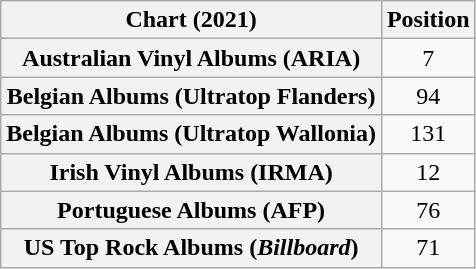<table class="wikitable sortable plainrowheaders" style="text-align:center">
<tr>
<th scope="col">Chart (2021)</th>
<th scope="col">Position</th>
</tr>
<tr>
<th scope="row">Australian Vinyl Albums (ARIA)</th>
<td>7</td>
</tr>
<tr>
<th scope="row">Belgian Albums (Ultratop Flanders)</th>
<td>94</td>
</tr>
<tr>
<th scope="row">Belgian Albums (Ultratop Wallonia)</th>
<td>131</td>
</tr>
<tr>
<th scope="row">Irish Vinyl Albums (IRMA)</th>
<td>12</td>
</tr>
<tr>
<th scope="row">Portuguese Albums (AFP)</th>
<td>76</td>
</tr>
<tr>
<th scope="row">US Top Rock Albums (<em>Billboard</em>)</th>
<td>71</td>
</tr>
</table>
